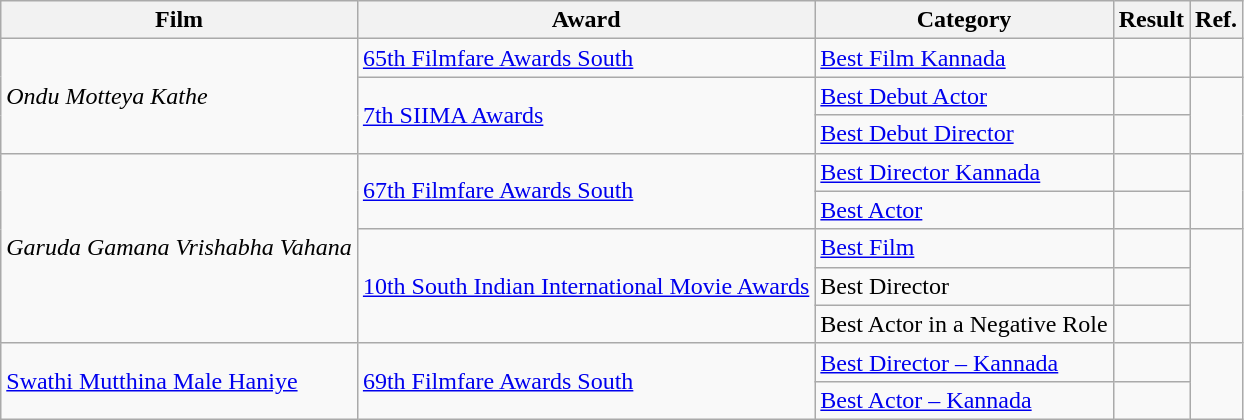<table class="wikitable">
<tr>
<th>Film</th>
<th>Award</th>
<th>Category</th>
<th>Result</th>
<th>Ref.</th>
</tr>
<tr>
<td rowspan=3><em>Ondu Motteya Kathe</em></td>
<td><a href='#'>65th Filmfare Awards South</a></td>
<td><a href='#'>Best Film Kannada</a></td>
<td></td>
<td></td>
</tr>
<tr>
<td rowspan=2><a href='#'>7th SIIMA Awards</a></td>
<td><a href='#'>Best Debut Actor</a></td>
<td></td>
<td rowspan=2></td>
</tr>
<tr>
<td><a href='#'>Best Debut Director</a></td>
<td></td>
</tr>
<tr>
<td rowspan="5"><em>Garuda Gamana Vrishabha Vahana</em></td>
<td rowspan=2><a href='#'>67th Filmfare Awards South</a></td>
<td><a href='#'>Best Director Kannada</a></td>
<td></td>
<td rowspan=2></td>
</tr>
<tr>
<td><a href='#'>Best Actor</a></td>
<td></td>
</tr>
<tr>
<td rowspan=3><a href='#'>10th South Indian International Movie Awards</a></td>
<td><a href='#'>Best Film</a></td>
<td></td>
<td Rowspan="3"></td>
</tr>
<tr>
<td>Best Director</td>
<td></td>
</tr>
<tr>
<td>Best Actor in a Negative Role</td>
<td></td>
</tr>
<tr>
<td rowspan=2><a href='#'>Swathi Mutthina Male Haniye</a></td>
<td rowspan=2><a href='#'>69th Filmfare Awards South</a></td>
<td><a href='#'>Best Director – Kannada</a></td>
<td></td>
<td rowspan=2></td>
</tr>
<tr>
<td><a href='#'>Best Actor – Kannada</a></td>
<td></td>
</tr>
</table>
